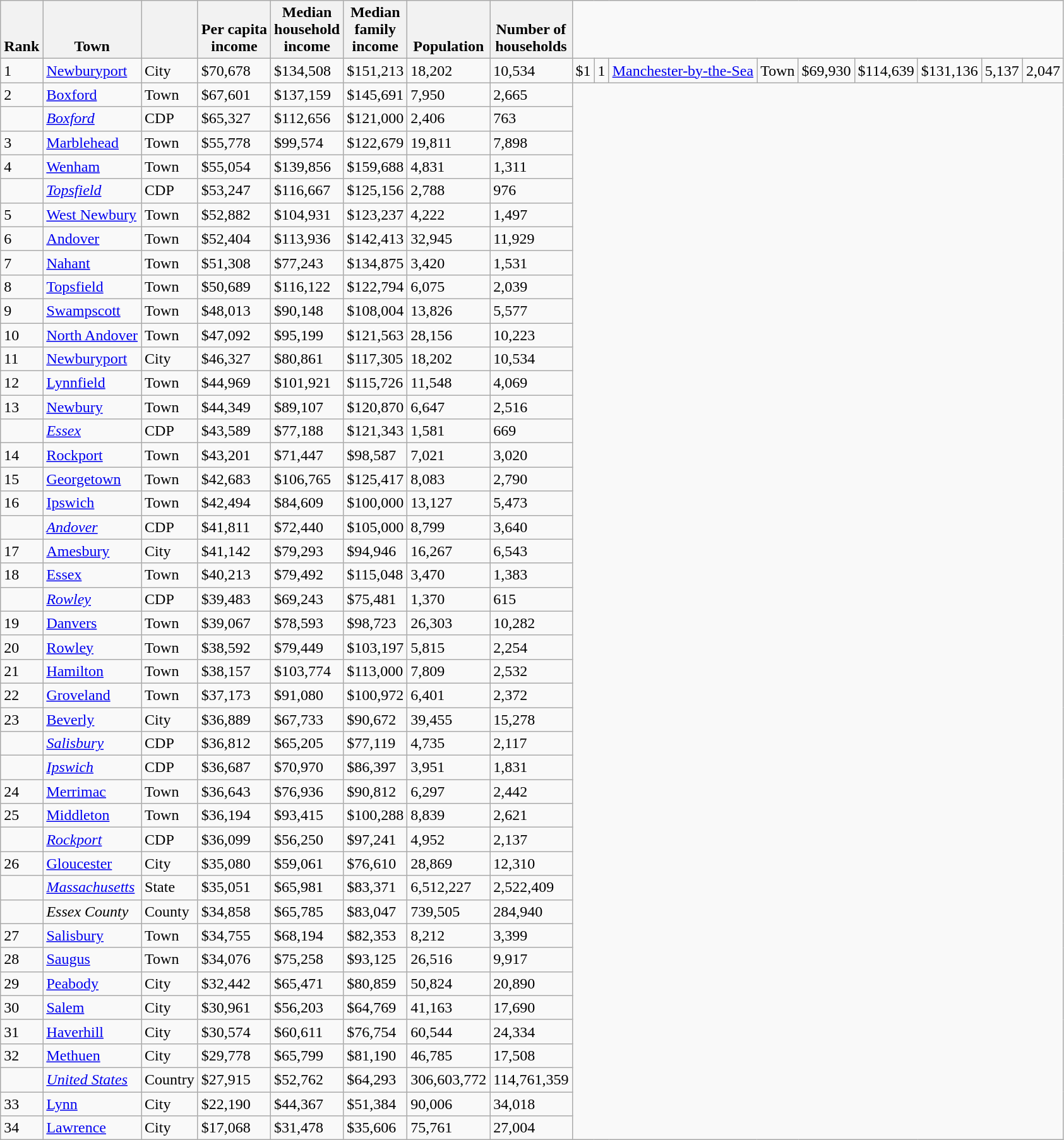<table class="wikitable sortable">
<tr valign=bottom>
<th>Rank</th>
<th>Town</th>
<th></th>
<th>Per capita<br>income</th>
<th>Median<br>household<br>income</th>
<th>Median<br>family<br>income</th>
<th>Population</th>
<th>Number of<br>households</th>
</tr>
<tr>
<td>1</td>
<td><a href='#'>Newburyport</a></td>
<td>City</td>
<td>$70,678</td>
<td>$134,508</td>
<td>$151,213</td>
<td>18,202</td>
<td>10,534</td>
<td>$1</td>
<td>1</td>
<td><a href='#'>Manchester-by-the-Sea</a></td>
<td>Town</td>
<td>$69,930</td>
<td>$114,639</td>
<td>$131,136</td>
<td>5,137</td>
<td>2,047</td>
</tr>
<tr>
<td>2</td>
<td><a href='#'>Boxford</a></td>
<td>Town</td>
<td>$67,601</td>
<td>$137,159</td>
<td>$145,691</td>
<td>7,950</td>
<td>2,665</td>
</tr>
<tr>
<td></td>
<td><em><a href='#'>Boxford</a></em></td>
<td>CDP</td>
<td>$65,327</td>
<td>$112,656</td>
<td>$121,000</td>
<td>2,406</td>
<td>763</td>
</tr>
<tr>
<td>3</td>
<td><a href='#'>Marblehead</a></td>
<td>Town</td>
<td>$55,778</td>
<td>$99,574</td>
<td>$122,679</td>
<td>19,811</td>
<td>7,898</td>
</tr>
<tr>
<td>4</td>
<td><a href='#'>Wenham</a></td>
<td>Town</td>
<td>$55,054</td>
<td>$139,856</td>
<td>$159,688</td>
<td>4,831</td>
<td>1,311</td>
</tr>
<tr>
<td></td>
<td><em><a href='#'>Topsfield</a></em></td>
<td>CDP</td>
<td>$53,247</td>
<td>$116,667</td>
<td>$125,156</td>
<td>2,788</td>
<td>976</td>
</tr>
<tr>
<td>5</td>
<td><a href='#'>West Newbury</a></td>
<td>Town</td>
<td>$52,882</td>
<td>$104,931</td>
<td>$123,237</td>
<td>4,222</td>
<td>1,497</td>
</tr>
<tr>
<td>6</td>
<td><a href='#'>Andover</a></td>
<td>Town</td>
<td>$52,404</td>
<td>$113,936</td>
<td>$142,413</td>
<td>32,945</td>
<td>11,929</td>
</tr>
<tr>
<td>7</td>
<td><a href='#'>Nahant</a></td>
<td>Town</td>
<td>$51,308</td>
<td>$77,243</td>
<td>$134,875</td>
<td>3,420</td>
<td>1,531</td>
</tr>
<tr>
<td>8</td>
<td><a href='#'>Topsfield</a></td>
<td>Town</td>
<td>$50,689</td>
<td>$116,122</td>
<td>$122,794</td>
<td>6,075</td>
<td>2,039</td>
</tr>
<tr>
<td>9</td>
<td><a href='#'>Swampscott</a></td>
<td>Town</td>
<td>$48,013</td>
<td>$90,148</td>
<td>$108,004</td>
<td>13,826</td>
<td>5,577</td>
</tr>
<tr>
<td>10</td>
<td><a href='#'>North Andover</a></td>
<td>Town</td>
<td>$47,092</td>
<td>$95,199</td>
<td>$121,563</td>
<td>28,156</td>
<td>10,223</td>
</tr>
<tr>
<td>11</td>
<td><a href='#'>Newburyport</a></td>
<td>City</td>
<td>$46,327</td>
<td>$80,861</td>
<td>$117,305</td>
<td>18,202</td>
<td>10,534</td>
</tr>
<tr>
<td>12</td>
<td><a href='#'>Lynnfield</a></td>
<td>Town</td>
<td>$44,969</td>
<td>$101,921</td>
<td>$115,726</td>
<td>11,548</td>
<td>4,069</td>
</tr>
<tr>
<td>13</td>
<td><a href='#'>Newbury</a></td>
<td>Town</td>
<td>$44,349</td>
<td>$89,107</td>
<td>$120,870</td>
<td>6,647</td>
<td>2,516</td>
</tr>
<tr>
<td></td>
<td><em><a href='#'>Essex</a></em></td>
<td>CDP</td>
<td>$43,589</td>
<td>$77,188</td>
<td>$121,343</td>
<td>1,581</td>
<td>669</td>
</tr>
<tr>
<td>14</td>
<td><a href='#'>Rockport</a></td>
<td>Town</td>
<td>$43,201</td>
<td>$71,447</td>
<td>$98,587</td>
<td>7,021</td>
<td>3,020</td>
</tr>
<tr>
<td>15</td>
<td><a href='#'>Georgetown</a></td>
<td>Town</td>
<td>$42,683</td>
<td>$106,765</td>
<td>$125,417</td>
<td>8,083</td>
<td>2,790</td>
</tr>
<tr>
<td>16</td>
<td><a href='#'>Ipswich</a></td>
<td>Town</td>
<td>$42,494</td>
<td>$84,609</td>
<td>$100,000</td>
<td>13,127</td>
<td>5,473</td>
</tr>
<tr>
<td></td>
<td><em><a href='#'>Andover</a></em></td>
<td>CDP</td>
<td>$41,811</td>
<td>$72,440</td>
<td>$105,000</td>
<td>8,799</td>
<td>3,640</td>
</tr>
<tr>
<td>17</td>
<td><a href='#'>Amesbury</a></td>
<td>City</td>
<td>$41,142</td>
<td>$79,293</td>
<td>$94,946</td>
<td>16,267</td>
<td>6,543</td>
</tr>
<tr>
<td>18</td>
<td><a href='#'>Essex</a></td>
<td>Town</td>
<td>$40,213</td>
<td>$79,492</td>
<td>$115,048</td>
<td>3,470</td>
<td>1,383</td>
</tr>
<tr>
<td></td>
<td><em><a href='#'>Rowley</a></em></td>
<td>CDP</td>
<td>$39,483</td>
<td>$69,243</td>
<td>$75,481</td>
<td>1,370</td>
<td>615</td>
</tr>
<tr>
<td>19</td>
<td><a href='#'>Danvers</a></td>
<td>Town</td>
<td>$39,067</td>
<td>$78,593</td>
<td>$98,723</td>
<td>26,303</td>
<td>10,282</td>
</tr>
<tr>
<td>20</td>
<td><a href='#'>Rowley</a></td>
<td>Town</td>
<td>$38,592</td>
<td>$79,449</td>
<td>$103,197</td>
<td>5,815</td>
<td>2,254</td>
</tr>
<tr>
<td>21</td>
<td><a href='#'>Hamilton</a></td>
<td>Town</td>
<td>$38,157</td>
<td>$103,774</td>
<td>$113,000</td>
<td>7,809</td>
<td>2,532</td>
</tr>
<tr>
<td>22</td>
<td><a href='#'>Groveland</a></td>
<td>Town</td>
<td>$37,173</td>
<td>$91,080</td>
<td>$100,972</td>
<td>6,401</td>
<td>2,372</td>
</tr>
<tr>
<td>23</td>
<td><a href='#'>Beverly</a></td>
<td>City</td>
<td>$36,889</td>
<td>$67,733</td>
<td>$90,672</td>
<td>39,455</td>
<td>15,278</td>
</tr>
<tr>
<td></td>
<td><em><a href='#'>Salisbury</a></em></td>
<td>CDP</td>
<td>$36,812</td>
<td>$65,205</td>
<td>$77,119</td>
<td>4,735</td>
<td>2,117</td>
</tr>
<tr>
<td></td>
<td><em><a href='#'>Ipswich</a></em></td>
<td>CDP</td>
<td>$36,687</td>
<td>$70,970</td>
<td>$86,397</td>
<td>3,951</td>
<td>1,831</td>
</tr>
<tr>
<td>24</td>
<td><a href='#'>Merrimac</a></td>
<td>Town</td>
<td>$36,643</td>
<td>$76,936</td>
<td>$90,812</td>
<td>6,297</td>
<td>2,442</td>
</tr>
<tr>
<td>25</td>
<td><a href='#'>Middleton</a></td>
<td>Town</td>
<td>$36,194</td>
<td>$93,415</td>
<td>$100,288</td>
<td>8,839</td>
<td>2,621</td>
</tr>
<tr>
<td></td>
<td><em><a href='#'>Rockport</a></em></td>
<td>CDP</td>
<td>$36,099</td>
<td>$56,250</td>
<td>$97,241</td>
<td>4,952</td>
<td>2,137</td>
</tr>
<tr>
<td>26</td>
<td><a href='#'>Gloucester</a></td>
<td>City</td>
<td>$35,080</td>
<td>$59,061</td>
<td>$76,610</td>
<td>28,869</td>
<td>12,310</td>
</tr>
<tr>
<td></td>
<td><em><a href='#'>Massachusetts</a></em></td>
<td>State</td>
<td>$35,051</td>
<td>$65,981</td>
<td>$83,371</td>
<td>6,512,227</td>
<td>2,522,409</td>
</tr>
<tr>
<td></td>
<td><em>Essex County</em></td>
<td>County</td>
<td>$34,858</td>
<td>$65,785</td>
<td>$83,047</td>
<td>739,505</td>
<td>284,940</td>
</tr>
<tr>
<td>27</td>
<td><a href='#'>Salisbury</a></td>
<td>Town</td>
<td>$34,755</td>
<td>$68,194</td>
<td>$82,353</td>
<td>8,212</td>
<td>3,399</td>
</tr>
<tr>
<td>28</td>
<td><a href='#'>Saugus</a></td>
<td>Town</td>
<td>$34,076</td>
<td>$75,258</td>
<td>$93,125</td>
<td>26,516</td>
<td>9,917</td>
</tr>
<tr>
<td>29</td>
<td><a href='#'>Peabody</a></td>
<td>City</td>
<td>$32,442</td>
<td>$65,471</td>
<td>$80,859</td>
<td>50,824</td>
<td>20,890</td>
</tr>
<tr>
<td>30</td>
<td><a href='#'>Salem</a></td>
<td>City</td>
<td>$30,961</td>
<td>$56,203</td>
<td>$64,769</td>
<td>41,163</td>
<td>17,690</td>
</tr>
<tr>
<td>31</td>
<td><a href='#'>Haverhill</a></td>
<td>City</td>
<td>$30,574</td>
<td>$60,611</td>
<td>$76,754</td>
<td>60,544</td>
<td>24,334</td>
</tr>
<tr>
<td>32</td>
<td><a href='#'>Methuen</a></td>
<td>City</td>
<td>$29,778</td>
<td>$65,799</td>
<td>$81,190</td>
<td>46,785</td>
<td>17,508</td>
</tr>
<tr>
<td></td>
<td><em><a href='#'>United States</a></em></td>
<td>Country</td>
<td>$27,915</td>
<td>$52,762</td>
<td>$64,293</td>
<td>306,603,772</td>
<td>114,761,359</td>
</tr>
<tr>
<td>33</td>
<td><a href='#'>Lynn</a></td>
<td>City</td>
<td>$22,190</td>
<td>$44,367</td>
<td>$51,384</td>
<td>90,006</td>
<td>34,018</td>
</tr>
<tr>
<td>34</td>
<td><a href='#'>Lawrence</a></td>
<td>City</td>
<td>$17,068</td>
<td>$31,478</td>
<td>$35,606</td>
<td>75,761</td>
<td>27,004</td>
</tr>
</table>
